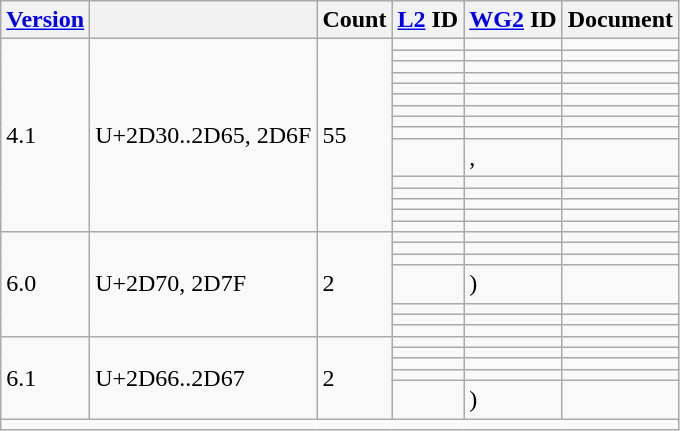<table class="wikitable collapsible sticky-header">
<tr>
<th><a href='#'>Version</a></th>
<th></th>
<th>Count</th>
<th><a href='#'>L2</a> ID</th>
<th><a href='#'>WG2</a> ID</th>
<th>Document</th>
</tr>
<tr>
<td rowspan="15">4.1</td>
<td rowspan="15">U+2D30..2D65, 2D6F</td>
<td rowspan="15">55</td>
<td></td>
<td></td>
<td></td>
</tr>
<tr>
<td></td>
<td></td>
<td></td>
</tr>
<tr>
<td></td>
<td></td>
<td></td>
</tr>
<tr>
<td></td>
<td></td>
<td></td>
</tr>
<tr>
<td></td>
<td></td>
<td></td>
</tr>
<tr>
<td></td>
<td></td>
<td></td>
</tr>
<tr>
<td></td>
<td></td>
<td></td>
</tr>
<tr>
<td></td>
<td></td>
<td></td>
</tr>
<tr>
<td></td>
<td></td>
<td></td>
</tr>
<tr>
<td></td>
<td>, </td>
<td></td>
</tr>
<tr>
<td></td>
<td></td>
<td></td>
</tr>
<tr>
<td></td>
<td></td>
<td></td>
</tr>
<tr>
<td></td>
<td></td>
<td></td>
</tr>
<tr>
<td></td>
<td></td>
<td></td>
</tr>
<tr>
<td></td>
<td></td>
<td></td>
</tr>
<tr>
<td rowspan="7">6.0</td>
<td rowspan="7">U+2D70, 2D7F</td>
<td rowspan="7">2</td>
<td></td>
<td></td>
<td></td>
</tr>
<tr>
<td></td>
<td></td>
<td></td>
</tr>
<tr>
<td></td>
<td></td>
<td></td>
</tr>
<tr>
<td></td>
<td> )</td>
<td></td>
</tr>
<tr>
<td></td>
<td></td>
<td></td>
</tr>
<tr>
<td></td>
<td></td>
<td></td>
</tr>
<tr>
<td></td>
<td></td>
<td></td>
</tr>
<tr>
<td rowspan="5">6.1</td>
<td rowspan="5">U+2D66..2D67</td>
<td rowspan="5">2</td>
<td></td>
<td></td>
<td></td>
</tr>
<tr>
<td></td>
<td></td>
<td></td>
</tr>
<tr>
<td></td>
<td></td>
<td></td>
</tr>
<tr>
<td></td>
<td></td>
<td></td>
</tr>
<tr>
<td></td>
<td> )</td>
<td></td>
</tr>
<tr class="sortbottom">
<td colspan="6"></td>
</tr>
</table>
